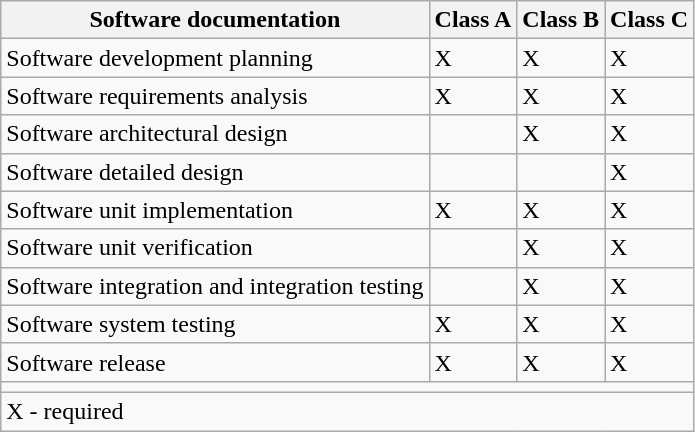<table class="wikitable">
<tr>
<th>Software documentation</th>
<th>Class A</th>
<th>Class B</th>
<th>Class C</th>
</tr>
<tr>
<td>Software development planning</td>
<td>X</td>
<td>X</td>
<td>X</td>
</tr>
<tr>
<td>Software requirements analysis</td>
<td>X</td>
<td>X</td>
<td>X</td>
</tr>
<tr>
<td>Software architectural design</td>
<td></td>
<td>X</td>
<td>X</td>
</tr>
<tr>
<td>Software detailed design</td>
<td></td>
<td></td>
<td>X</td>
</tr>
<tr>
<td>Software unit implementation</td>
<td>X</td>
<td>X</td>
<td>X</td>
</tr>
<tr>
<td>Software unit verification</td>
<td></td>
<td>X</td>
<td>X</td>
</tr>
<tr>
<td>Software integration and integration testing</td>
<td></td>
<td>X</td>
<td>X</td>
</tr>
<tr>
<td>Software system testing</td>
<td>X</td>
<td>X</td>
<td>X</td>
</tr>
<tr>
<td>Software release</td>
<td>X</td>
<td>X</td>
<td>X</td>
</tr>
<tr>
<td colspan="4"></td>
</tr>
<tr>
<td colspan="4">X - required</td>
</tr>
</table>
